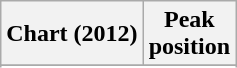<table class="wikitable sortable plainrowheaders" style="text-align:center;">
<tr>
<th scope="col">Chart (2012)</th>
<th scope="col">Peak<br>position</th>
</tr>
<tr>
</tr>
<tr>
</tr>
<tr>
</tr>
<tr>
</tr>
</table>
